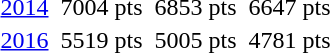<table>
<tr>
<td><a href='#'>2014</a></td>
<td></td>
<td>7004 pts</td>
<td></td>
<td>6853 pts</td>
<td></td>
<td>6647 pts</td>
</tr>
<tr>
<td><a href='#'>2016</a></td>
<td></td>
<td>5519 pts</td>
<td></td>
<td>5005 pts</td>
<td></td>
<td>4781 pts</td>
</tr>
</table>
